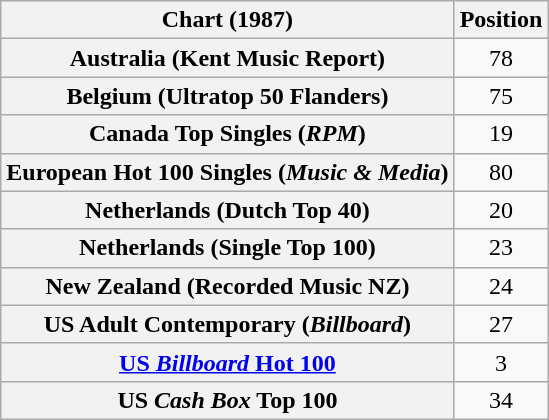<table class="wikitable plainrowheaders sortable" style="text-align:center">
<tr>
<th>Chart (1987)</th>
<th>Position</th>
</tr>
<tr>
<th scope="row">Australia (Kent Music Report)</th>
<td>78</td>
</tr>
<tr>
<th scope="row">Belgium (Ultratop 50 Flanders)</th>
<td>75</td>
</tr>
<tr>
<th scope="row">Canada Top Singles (<em>RPM</em>)</th>
<td>19</td>
</tr>
<tr>
<th scope="row">European Hot 100 Singles (<em>Music & Media</em>)</th>
<td>80</td>
</tr>
<tr>
<th scope="row">Netherlands (Dutch Top 40)</th>
<td>20</td>
</tr>
<tr>
<th scope="row">Netherlands (Single Top 100)</th>
<td>23</td>
</tr>
<tr>
<th scope="row">New Zealand (Recorded Music NZ)</th>
<td>24</td>
</tr>
<tr>
<th scope="row">US Adult Contemporary (<em>Billboard</em>)</th>
<td>27</td>
</tr>
<tr>
<th scope="row"><a href='#'>US <em>Billboard</em> Hot 100</a></th>
<td>3</td>
</tr>
<tr>
<th scope="row">US <em>Cash Box</em> Top 100</th>
<td>34</td>
</tr>
</table>
